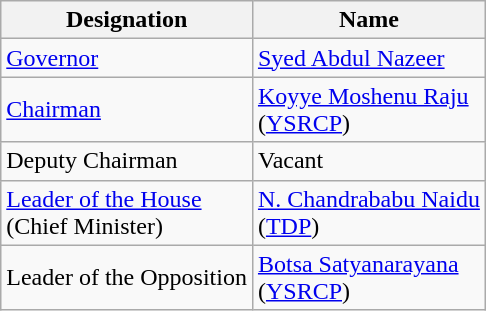<table class="wikitable">
<tr>
<th>Designation</th>
<th>Name</th>
</tr>
<tr>
<td><a href='#'>Governor</a></td>
<td><a href='#'>Syed Abdul Nazeer</a></td>
</tr>
<tr>
<td><a href='#'>Chairman</a></td>
<td><a href='#'>Koyye Moshenu Raju</a><br>(<a href='#'>YSRCP</a>)</td>
</tr>
<tr>
<td>Deputy Chairman</td>
<td>Vacant</td>
</tr>
<tr>
<td><a href='#'>Leader of the House</a><br>(Chief Minister)</td>
<td><a href='#'>N. Chandrababu Naidu</a><br>(<a href='#'>TDP</a>)</td>
</tr>
<tr>
<td>Leader of the Opposition</td>
<td><a href='#'>Botsa Satyanarayana</a><br>(<a href='#'>YSRCP</a>)</td>
</tr>
</table>
